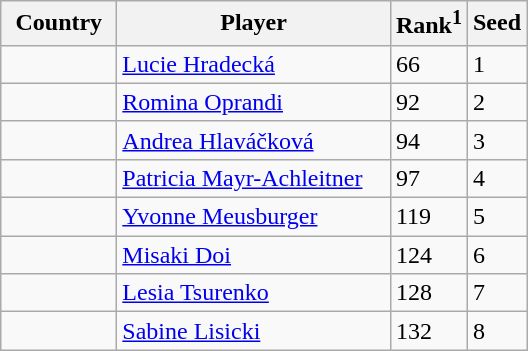<table class="sortable wikitable">
<tr>
<th width="70">Country</th>
<th width="175">Player</th>
<th>Rank<sup>1</sup></th>
<th>Seed</th>
</tr>
<tr>
<td></td>
<td><a href='#'>Lucie Hradecká</a></td>
<td>66</td>
<td>1</td>
</tr>
<tr>
<td></td>
<td><a href='#'>Romina Oprandi</a></td>
<td>92</td>
<td>2</td>
</tr>
<tr>
<td></td>
<td><a href='#'>Andrea Hlaváčková</a></td>
<td>94</td>
<td>3</td>
</tr>
<tr>
<td></td>
<td><a href='#'>Patricia Mayr-Achleitner</a></td>
<td>97</td>
<td>4</td>
</tr>
<tr>
<td></td>
<td><a href='#'>Yvonne Meusburger</a></td>
<td>119</td>
<td>5</td>
</tr>
<tr>
<td></td>
<td><a href='#'>Misaki Doi</a></td>
<td>124</td>
<td>6</td>
</tr>
<tr>
<td></td>
<td><a href='#'>Lesia Tsurenko</a></td>
<td>128</td>
<td>7</td>
</tr>
<tr>
<td></td>
<td><a href='#'>Sabine Lisicki</a></td>
<td>132</td>
<td>8</td>
</tr>
</table>
